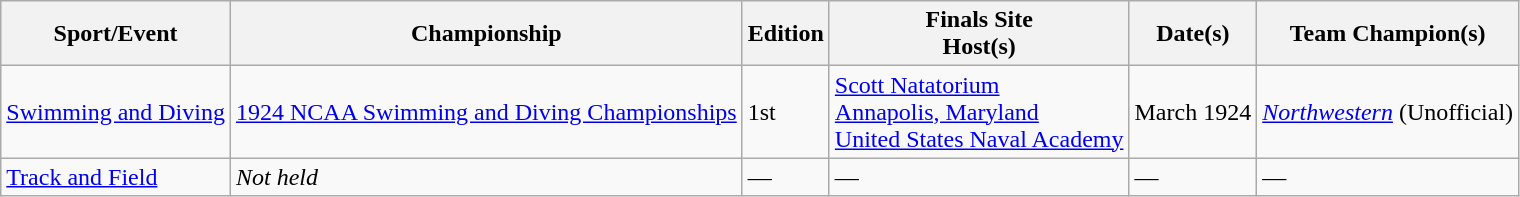<table class="wikitable sortable" style="text-align:left">
<tr>
<th>Sport/Event</th>
<th>Championship</th>
<th>Edition</th>
<th>Finals Site<br>Host(s)</th>
<th>Date(s)</th>
<th>Team Champion(s)</th>
</tr>
<tr>
<td><a href='#'>Swimming and Diving</a></td>
<td><a href='#'>1924 NCAA Swimming and Diving Championships</a></td>
<td>1st</td>
<td><a href='#'>Scott Natatorium</a><br><a href='#'>Annapolis, Maryland</a><br><a href='#'>United States Naval Academy</a></td>
<td>March 1924</td>
<td><em><a href='#'>Northwestern</a></em> (Unofficial)</td>
</tr>
<tr>
<td><a href='#'>Track and Field</a></td>
<td><em>Not held</em></td>
<td>—</td>
<td>—</td>
<td>—</td>
<td>—</td>
</tr>
</table>
